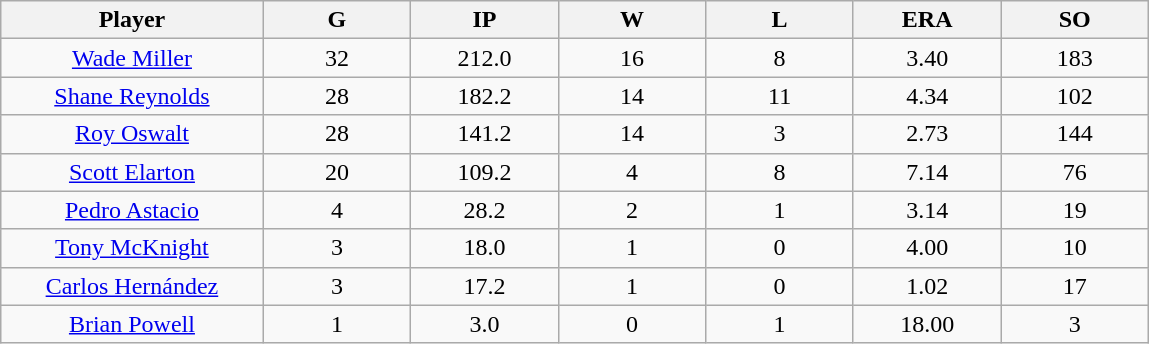<table class="wikitable sortable">
<tr>
<th bgcolor="#DDDDFF" width="16%">Player</th>
<th bgcolor="#DDDDFF" width="9%">G</th>
<th bgcolor="#DDDDFF" width="9%">IP</th>
<th bgcolor="#DDDDFF" width="9%">W</th>
<th bgcolor="#DDDDFF" width="9%">L</th>
<th bgcolor="#DDDDFF" width="9%">ERA</th>
<th bgcolor="#DDDDFF" width="9%">SO</th>
</tr>
<tr align="center">
<td><a href='#'>Wade Miller</a></td>
<td>32</td>
<td>212.0</td>
<td>16</td>
<td>8</td>
<td>3.40</td>
<td>183</td>
</tr>
<tr align="center">
<td><a href='#'>Shane Reynolds</a></td>
<td>28</td>
<td>182.2</td>
<td>14</td>
<td>11</td>
<td>4.34</td>
<td>102</td>
</tr>
<tr align="center">
<td><a href='#'>Roy Oswalt</a></td>
<td>28</td>
<td>141.2</td>
<td>14</td>
<td>3</td>
<td>2.73</td>
<td>144</td>
</tr>
<tr align="center">
<td><a href='#'>Scott Elarton</a></td>
<td>20</td>
<td>109.2</td>
<td>4</td>
<td>8</td>
<td>7.14</td>
<td>76</td>
</tr>
<tr align="center">
<td><a href='#'>Pedro Astacio</a></td>
<td>4</td>
<td>28.2</td>
<td>2</td>
<td>1</td>
<td>3.14</td>
<td>19</td>
</tr>
<tr align="center">
<td><a href='#'>Tony McKnight</a></td>
<td>3</td>
<td>18.0</td>
<td>1</td>
<td>0</td>
<td>4.00</td>
<td>10</td>
</tr>
<tr align="center">
<td><a href='#'>Carlos Hernández</a></td>
<td>3</td>
<td>17.2</td>
<td>1</td>
<td>0</td>
<td>1.02</td>
<td>17</td>
</tr>
<tr align="center">
<td><a href='#'>Brian Powell</a></td>
<td>1</td>
<td>3.0</td>
<td>0</td>
<td>1</td>
<td>18.00</td>
<td>3</td>
</tr>
</table>
